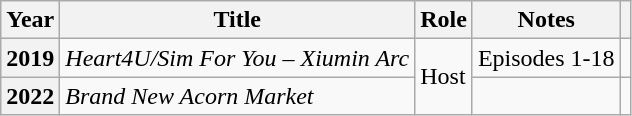<table class="wikitable plainrowheaders">
<tr>
<th scope="col">Year</th>
<th scope="col">Title</th>
<th scope="col">Role</th>
<th scope="col">Notes</th>
<th scope="col" class="unsortable"></th>
</tr>
<tr>
<th scope="row">2019</th>
<td><em>Heart4U/Sim For You – Xiumin Arc</em></td>
<td rowspan="2">Host</td>
<td>Episodes 1-18</td>
<td style="text-align:center"></td>
</tr>
<tr>
<th scope="row">2022</th>
<td><em>Brand New Acorn Market</em></td>
<td></td>
<td style="text-align:center"></td>
</tr>
</table>
